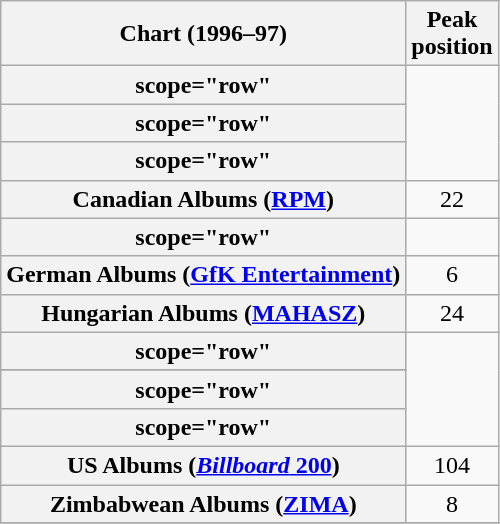<table class="wikitable sortable plainrowheaders">
<tr>
<th>Chart (1996–97)</th>
<th>Peak<br>position</th>
</tr>
<tr>
<th>scope="row" </th>
</tr>
<tr>
<th>scope="row" </th>
</tr>
<tr>
<th>scope="row" </th>
</tr>
<tr>
<th scope="row">Canadian Albums (<a href='#'>RPM</a>)</th>
<td style="text-align:center">22</td>
</tr>
<tr>
<th>scope="row" </th>
</tr>
<tr>
<th scope="row">German Albums (<a href='#'>GfK Entertainment</a>)</th>
<td style="text-align:center">6</td>
</tr>
<tr>
<th scope="row">Hungarian Albums (<a href='#'>MAHASZ</a>)</th>
<td style="text-align:center;">24</td>
</tr>
<tr>
<th>scope="row" </th>
</tr>
<tr>
</tr>
<tr>
<th>scope="row" </th>
</tr>
<tr>
<th>scope="row" </th>
</tr>
<tr>
<th scope="row">US Albums (<a href='#'><em>Billboard</em> 200</a>)</th>
<td style="text-align:center">104</td>
</tr>
<tr>
<th scope="row">Zimbabwean Albums (<a href='#'>ZIMA</a>)</th>
<td align="center">8</td>
</tr>
<tr>
</tr>
</table>
